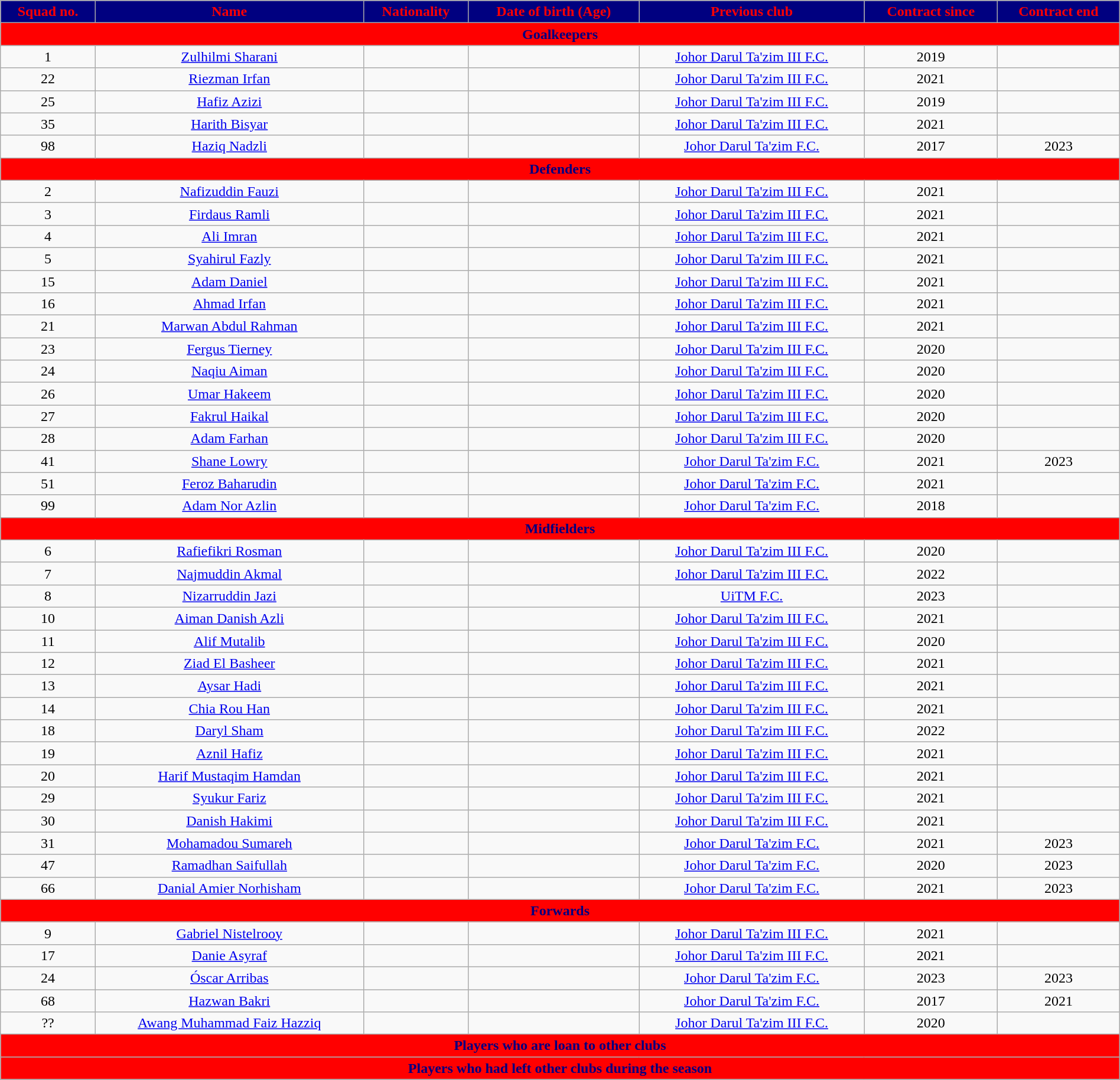<table class="wikitable" style="text-align:center; width:100%;">
<tr>
<th style="background:navy; color:red; text-align:center;">Squad no.</th>
<th style="background:navy; color:red; text-align:center;">Name</th>
<th style="background:navy; color:red; text-align:center;">Nationality</th>
<th style="background:navy; color:red; text-align:center;">Date of birth (Age)</th>
<th style="background:navy; color:red; text-align:center;">Previous club</th>
<th style="background:navy; color:red; text-align:center;">Contract since</th>
<th style="background:navy; color:red; text-align:center;">Contract end</th>
</tr>
<tr>
<th colspan="8" style="background:red; color:navy; text-align:center">Goalkeepers</th>
</tr>
<tr>
<td>1</td>
<td><a href='#'>Zulhilmi Sharani</a></td>
<td></td>
<td></td>
<td><a href='#'>Johor Darul Ta'zim III F.C.</a></td>
<td>2019</td>
<td></td>
</tr>
<tr>
<td>22</td>
<td><a href='#'>Riezman Irfan</a></td>
<td></td>
<td></td>
<td><a href='#'>Johor Darul Ta'zim III F.C.</a></td>
<td>2021</td>
<td></td>
</tr>
<tr>
<td>25</td>
<td><a href='#'>Hafiz Azizi</a></td>
<td></td>
<td></td>
<td><a href='#'>Johor Darul Ta'zim III F.C.</a></td>
<td>2019</td>
<td></td>
</tr>
<tr>
<td>35</td>
<td><a href='#'>Harith Bisyar</a></td>
<td></td>
<td></td>
<td><a href='#'>Johor Darul Ta'zim III F.C.</a></td>
<td>2021</td>
<td></td>
</tr>
<tr>
<td>98</td>
<td><a href='#'>Haziq Nadzli</a></td>
<td></td>
<td></td>
<td><a href='#'>Johor Darul Ta'zim F.C.</a></td>
<td>2017</td>
<td>2023</td>
</tr>
<tr>
<th colspan="8" style="background:red; color:navy; text-align:center">Defenders</th>
</tr>
<tr>
<td>2</td>
<td><a href='#'>Nafizuddin Fauzi</a></td>
<td></td>
<td></td>
<td><a href='#'>Johor Darul Ta'zim III F.C.</a></td>
<td>2021</td>
<td></td>
</tr>
<tr>
<td>3</td>
<td><a href='#'>Firdaus Ramli</a></td>
<td></td>
<td></td>
<td><a href='#'>Johor Darul Ta'zim III F.C.</a></td>
<td>2021</td>
<td></td>
</tr>
<tr>
<td>4</td>
<td><a href='#'>Ali Imran</a></td>
<td></td>
<td></td>
<td><a href='#'>Johor Darul Ta'zim III F.C.</a></td>
<td>2021</td>
<td></td>
</tr>
<tr>
<td>5</td>
<td><a href='#'>Syahirul Fazly</a></td>
<td></td>
<td></td>
<td><a href='#'>Johor Darul Ta'zim III F.C.</a></td>
<td>2021</td>
<td></td>
</tr>
<tr>
<td>15</td>
<td><a href='#'>Adam Daniel</a></td>
<td></td>
<td></td>
<td><a href='#'>Johor Darul Ta'zim III F.C.</a></td>
<td>2021</td>
<td></td>
</tr>
<tr>
<td>16</td>
<td><a href='#'>Ahmad Irfan</a></td>
<td></td>
<td></td>
<td><a href='#'>Johor Darul Ta'zim III F.C.</a></td>
<td>2021</td>
<td></td>
</tr>
<tr>
<td>21</td>
<td><a href='#'>Marwan Abdul Rahman</a></td>
<td></td>
<td></td>
<td><a href='#'>Johor Darul Ta'zim III F.C.</a></td>
<td>2021</td>
<td></td>
</tr>
<tr>
<td>23</td>
<td><a href='#'>Fergus Tierney</a></td>
<td></td>
<td></td>
<td><a href='#'>Johor Darul Ta'zim III F.C.</a></td>
<td>2020</td>
<td></td>
</tr>
<tr>
<td>24</td>
<td><a href='#'>Naqiu Aiman</a></td>
<td></td>
<td></td>
<td><a href='#'>Johor Darul Ta'zim III F.C.</a></td>
<td>2020</td>
<td></td>
</tr>
<tr>
<td>26</td>
<td><a href='#'>Umar Hakeem</a></td>
<td></td>
<td></td>
<td><a href='#'>Johor Darul Ta'zim III F.C.</a></td>
<td>2020</td>
<td></td>
</tr>
<tr>
<td>27</td>
<td><a href='#'>Fakrul Haikal</a></td>
<td></td>
<td></td>
<td><a href='#'>Johor Darul Ta'zim III F.C.</a></td>
<td>2020</td>
<td></td>
</tr>
<tr>
<td>28</td>
<td><a href='#'>Adam Farhan</a></td>
<td></td>
<td></td>
<td><a href='#'>Johor Darul Ta'zim III F.C.</a></td>
<td>2020</td>
<td></td>
</tr>
<tr>
<td>41</td>
<td><a href='#'>Shane Lowry</a></td>
<td></td>
<td></td>
<td><a href='#'>Johor Darul Ta'zim F.C.</a></td>
<td>2021</td>
<td>2023</td>
</tr>
<tr>
<td>51</td>
<td><a href='#'>Feroz Baharudin</a></td>
<td></td>
<td></td>
<td><a href='#'>Johor Darul Ta'zim F.C.</a></td>
<td>2021</td>
<td></td>
</tr>
<tr>
<td>99</td>
<td><a href='#'>Adam Nor Azlin</a></td>
<td></td>
<td></td>
<td><a href='#'>Johor Darul Ta'zim F.C.</a></td>
<td>2018</td>
<td></td>
</tr>
<tr>
<th colspan="8" style="background:red; color:navy; text-align:center">Midfielders</th>
</tr>
<tr>
<td>6</td>
<td><a href='#'>Rafiefikri Rosman</a></td>
<td></td>
<td></td>
<td><a href='#'>Johor Darul Ta'zim III F.C.</a></td>
<td>2020</td>
<td></td>
</tr>
<tr>
<td>7</td>
<td><a href='#'>Najmuddin Akmal</a></td>
<td></td>
<td></td>
<td><a href='#'>Johor Darul Ta'zim III F.C.</a></td>
<td>2022</td>
<td></td>
</tr>
<tr>
<td>8</td>
<td><a href='#'>Nizarruddin Jazi</a></td>
<td></td>
<td></td>
<td><a href='#'>UiTM F.C.</a></td>
<td>2023</td>
<td></td>
</tr>
<tr>
<td>10</td>
<td><a href='#'>Aiman Danish Azli</a></td>
<td></td>
<td></td>
<td><a href='#'>Johor Darul Ta'zim III F.C.</a></td>
<td>2021</td>
<td></td>
</tr>
<tr>
<td>11</td>
<td><a href='#'>Alif Mutalib</a></td>
<td></td>
<td></td>
<td> <a href='#'>Johor Darul Ta'zim III F.C.</a></td>
<td>2020</td>
<td></td>
</tr>
<tr>
<td>12</td>
<td><a href='#'>Ziad El Basheer</a></td>
<td></td>
<td></td>
<td> <a href='#'>Johor Darul Ta'zim III F.C.</a></td>
<td>2021</td>
<td></td>
</tr>
<tr>
<td>13</td>
<td><a href='#'>Aysar Hadi</a></td>
<td></td>
<td></td>
<td> <a href='#'>Johor Darul Ta'zim III F.C.</a></td>
<td>2021</td>
<td></td>
</tr>
<tr>
<td>14</td>
<td><a href='#'>Chia Rou Han</a></td>
<td></td>
<td></td>
<td><a href='#'>Johor Darul Ta'zim III F.C.</a></td>
<td>2021</td>
<td></td>
</tr>
<tr>
<td>18</td>
<td><a href='#'>Daryl Sham</a></td>
<td></td>
<td></td>
<td><a href='#'>Johor Darul Ta'zim III F.C.</a></td>
<td>2022</td>
<td></td>
</tr>
<tr>
<td>19</td>
<td><a href='#'>Aznil Hafiz</a></td>
<td></td>
<td></td>
<td><a href='#'>Johor Darul Ta'zim III F.C.</a></td>
<td>2021</td>
<td></td>
</tr>
<tr>
<td>20</td>
<td><a href='#'>Harif Mustaqim Hamdan</a></td>
<td></td>
<td></td>
<td><a href='#'>Johor Darul Ta'zim III F.C.</a></td>
<td>2021</td>
<td></td>
</tr>
<tr>
<td>29</td>
<td><a href='#'>Syukur Fariz</a></td>
<td></td>
<td></td>
<td><a href='#'>Johor Darul Ta'zim III F.C.</a></td>
<td>2021</td>
<td></td>
</tr>
<tr>
<td>30</td>
<td><a href='#'>Danish Hakimi</a></td>
<td></td>
<td></td>
<td><a href='#'>Johor Darul Ta'zim III F.C.</a></td>
<td>2021</td>
<td></td>
</tr>
<tr>
<td>31</td>
<td><a href='#'>Mohamadou Sumareh</a></td>
<td></td>
<td></td>
<td> <a href='#'>Johor Darul Ta'zim F.C.</a></td>
<td>2021</td>
<td>2023</td>
</tr>
<tr>
<td>47</td>
<td><a href='#'>Ramadhan Saifullah</a></td>
<td></td>
<td></td>
<td> <a href='#'>Johor Darul Ta'zim F.C.</a></td>
<td>2020</td>
<td>2023</td>
</tr>
<tr>
<td>66</td>
<td><a href='#'>Danial Amier Norhisham</a></td>
<td></td>
<td></td>
<td> <a href='#'>Johor Darul Ta'zim F.C.</a></td>
<td>2021</td>
<td>2023</td>
</tr>
<tr>
<th colspan="8" style="background:red; color:navy; text-align:center">Forwards</th>
</tr>
<tr>
<td>9</td>
<td><a href='#'>Gabriel Nistelrooy</a></td>
<td></td>
<td></td>
<td>  <a href='#'>Johor Darul Ta'zim III F.C.</a></td>
<td>2021</td>
<td></td>
</tr>
<tr>
<td>17</td>
<td><a href='#'>Danie Asyraf</a></td>
<td></td>
<td></td>
<td><a href='#'>Johor Darul Ta'zim III F.C.</a></td>
<td>2021</td>
<td></td>
</tr>
<tr>
<td>24</td>
<td><a href='#'>Óscar Arribas</a></td>
<td></td>
<td></td>
<td> <a href='#'>Johor Darul Ta'zim F.C.</a></td>
<td>2023</td>
<td>2023</td>
</tr>
<tr>
<td>68</td>
<td><a href='#'>Hazwan Bakri</a></td>
<td></td>
<td></td>
<td> <a href='#'>Johor Darul Ta'zim F.C.</a></td>
<td>2017</td>
<td>2021</td>
</tr>
<tr>
<td>??</td>
<td><a href='#'>Awang Muhammad Faiz Hazziq</a></td>
<td></td>
<td></td>
<td> <a href='#'>Johor Darul Ta'zim III F.C.</a></td>
<td>2020</td>
<td></td>
</tr>
<tr>
<th colspan="8" style="background:red; color:navy; text-align:center">Players who are loan to other clubs</th>
</tr>
<tr>
<th colspan="8" style="background:red; color:navy; text-align:center">Players who had left other clubs during the season</th>
</tr>
<tr>
</tr>
</table>
